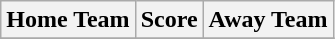<table class="wikitable" style="text-align: center">
<tr>
<th>Home Team</th>
<th>Score</th>
<th>Away Team</th>
</tr>
<tr>
</tr>
</table>
